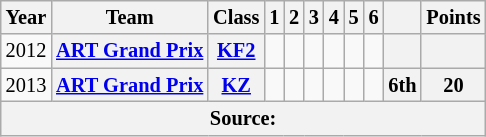<table class="wikitable" style="text-align:center; font-size:85%">
<tr>
<th>Year</th>
<th>Team</th>
<th>Class</th>
<th>1</th>
<th>2</th>
<th>3</th>
<th>4</th>
<th>5</th>
<th>6</th>
<th></th>
<th>Points</th>
</tr>
<tr>
<td>2012</td>
<th nowrap><a href='#'>ART Grand Prix</a></th>
<th><a href='#'>KF2</a></th>
<td></td>
<td></td>
<td></td>
<td></td>
<td></td>
<td></td>
<th></th>
<th></th>
</tr>
<tr>
<td>2013</td>
<th nowrap><a href='#'>ART Grand Prix</a></th>
<th><a href='#'>KZ</a></th>
<td></td>
<td></td>
<td></td>
<td></td>
<td></td>
<td></td>
<th>6th</th>
<th>20</th>
</tr>
<tr>
<th colspan="100">Source:</th>
</tr>
</table>
